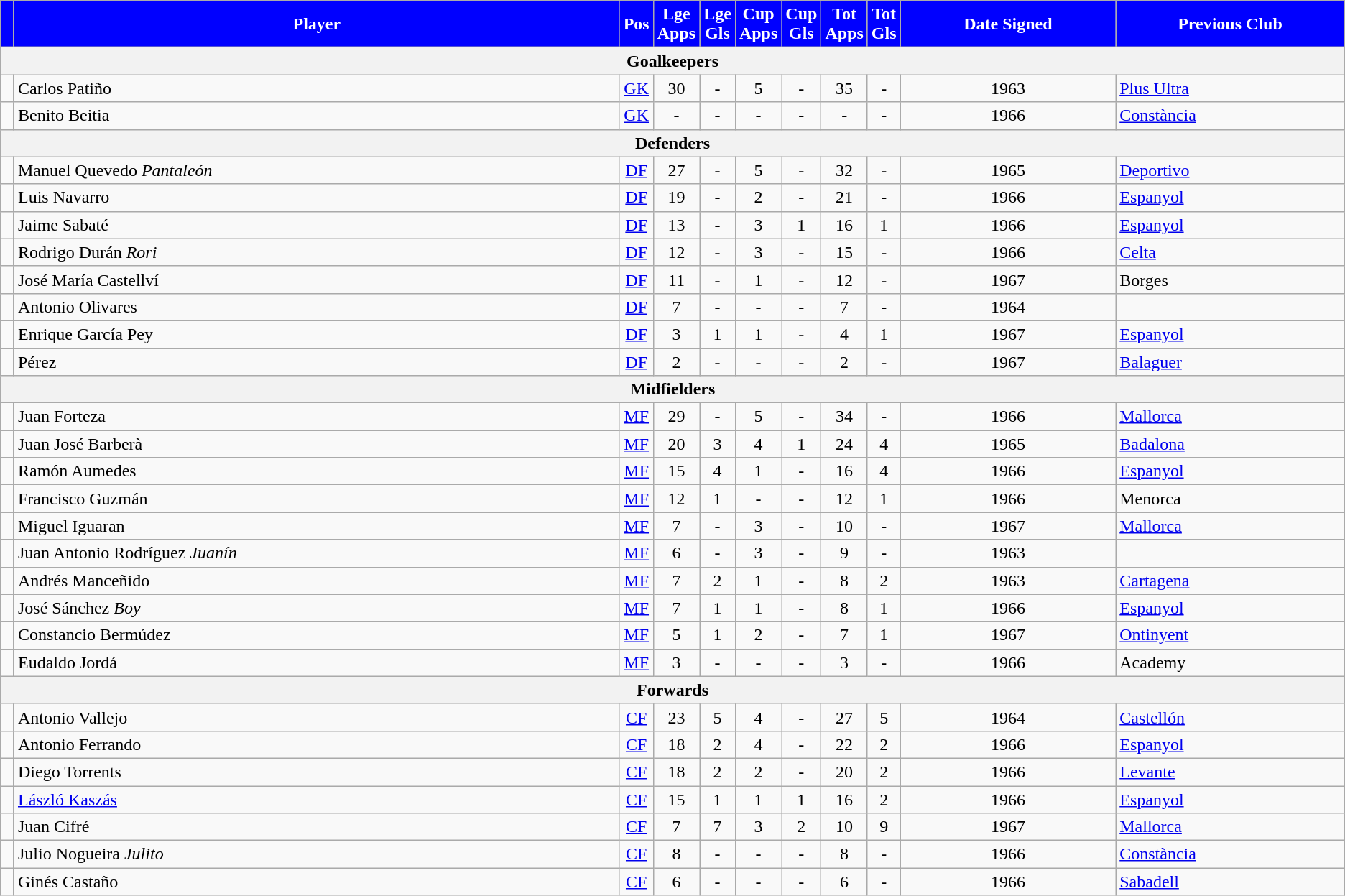<table class="wikitable">
<tr>
<th style="background:#0000FF; color:white; width:1%"></th>
<th style="background:#0000FF; color:white; width:45%">Player</th>
<th style="background:#0000FF; color:white; width:1%">Pos</th>
<th style="background:#0000FF; color:white; width:1%">Lge<br>Apps</th>
<th style="background:#0000FF; color:white; width:1%">Lge<br>Gls</th>
<th style="background:#0000FF; color:white; width:1%">Cup<br>Apps</th>
<th style="background:#0000FF; color:white; width:1%">Cup<br>Gls</th>
<th style="background:#0000FF; color:white; width:1%">Tot<br>Apps</th>
<th style="background:#0000FF; color:white; width:1%">Tot<br>Gls</th>
<th style="background:#0000FF; color:white; width:16%">Date Signed</th>
<th style="background:#0000FF; color:white; width:17%">Previous Club</th>
</tr>
<tr>
<th colspan=14 bgcolor=#6fd6f5>Goalkeepers</th>
</tr>
<tr>
<td align=center></td>
<td>Carlos Patiño</td>
<td align=center><a href='#'>GK</a></td>
<td align=center>30</td>
<td align=center>-</td>
<td align=center>5</td>
<td align=center>-</td>
<td align=center>35</td>
<td align=center>-</td>
<td align=center>1963</td>
<td><a href='#'>Plus Ultra</a></td>
</tr>
<tr>
<td align=center></td>
<td>Benito Beitia</td>
<td align=center><a href='#'>GK</a></td>
<td align=center>-</td>
<td align=center>-</td>
<td align=center>-</td>
<td align=center>-</td>
<td align=center>-</td>
<td align=center>-</td>
<td align=center>1966</td>
<td><a href='#'>Constància</a></td>
</tr>
<tr>
<th colspan=14 bgcolor=#6fd6f5>Defenders</th>
</tr>
<tr>
<td align=center></td>
<td>Manuel Quevedo <em>Pantaleón</em></td>
<td align=center><a href='#'>DF</a></td>
<td align=center>27</td>
<td align=center>-</td>
<td align=center>5</td>
<td align=center>-</td>
<td align=center>32</td>
<td align=center>-</td>
<td align=center>1965</td>
<td><a href='#'>Deportivo</a></td>
</tr>
<tr>
<td align=center></td>
<td>Luis Navarro</td>
<td align=center><a href='#'>DF</a></td>
<td align=center>19</td>
<td align=center>-</td>
<td align=center>2</td>
<td align=center>-</td>
<td align=center>21</td>
<td align=center>-</td>
<td align=center>1966</td>
<td><a href='#'>Espanyol</a></td>
</tr>
<tr>
<td align=center></td>
<td>Jaime Sabaté</td>
<td align=center><a href='#'>DF</a></td>
<td align=center>13</td>
<td align=center>-</td>
<td align=center>3</td>
<td align=center>1</td>
<td align=center>16</td>
<td align=center>1</td>
<td align=center>1966</td>
<td><a href='#'>Espanyol</a></td>
</tr>
<tr>
<td align=center></td>
<td>Rodrigo Durán <em>Rori</em></td>
<td align=center><a href='#'>DF</a></td>
<td align=center>12</td>
<td align=center>-</td>
<td align=center>3</td>
<td align=center>-</td>
<td align=center>15</td>
<td align=center>-</td>
<td align=center>1966</td>
<td><a href='#'>Celta</a></td>
</tr>
<tr>
<td align=center></td>
<td>José María Castellví</td>
<td align=center><a href='#'>DF</a></td>
<td align=center>11</td>
<td align=center>-</td>
<td align=center>1</td>
<td align=center>-</td>
<td align=center>12</td>
<td align=center>-</td>
<td align=center>1967</td>
<td>Borges</td>
</tr>
<tr>
<td align=center></td>
<td>Antonio Olivares</td>
<td align=center><a href='#'>DF</a></td>
<td align=center>7</td>
<td align=center>-</td>
<td align=center>-</td>
<td align=center>-</td>
<td align=center>7</td>
<td align=center>-</td>
<td align=center>1964</td>
<td></td>
</tr>
<tr>
<td align=center></td>
<td>Enrique García Pey</td>
<td align=center><a href='#'>DF</a></td>
<td align=center>3</td>
<td align=center>1</td>
<td align=center>1</td>
<td align=center>-</td>
<td align=center>4</td>
<td align=center>1</td>
<td align=center>1967</td>
<td><a href='#'>Espanyol</a></td>
</tr>
<tr>
<td align=center></td>
<td>Pérez</td>
<td align=center><a href='#'>DF</a></td>
<td align=center>2</td>
<td align=center>-</td>
<td align=center>-</td>
<td align=center>-</td>
<td align=center>2</td>
<td align=center>-</td>
<td align=center>1967</td>
<td><a href='#'>Balaguer</a></td>
</tr>
<tr>
<th colspan=14 bgcolor=#6fd6f5>Midfielders</th>
</tr>
<tr>
<td align=center></td>
<td>Juan Forteza</td>
<td align=center><a href='#'>MF</a></td>
<td align=center>29</td>
<td align=center>-</td>
<td align=center>5</td>
<td align=center>-</td>
<td align=center>34</td>
<td align=center>-</td>
<td align=center>1966</td>
<td><a href='#'>Mallorca</a></td>
</tr>
<tr>
<td align=center></td>
<td>Juan José Barberà</td>
<td align=center><a href='#'>MF</a></td>
<td align=center>20</td>
<td align=center>3</td>
<td align=center>4</td>
<td align=center>1</td>
<td align=center>24</td>
<td align=center>4</td>
<td align=center>1965</td>
<td><a href='#'>Badalona</a></td>
</tr>
<tr>
<td align=center></td>
<td>Ramón Aumedes</td>
<td align=center><a href='#'>MF</a></td>
<td align=center>15</td>
<td align=center>4</td>
<td align=center>1</td>
<td align=center>-</td>
<td align=center>16</td>
<td align=center>4</td>
<td align=center>1966</td>
<td><a href='#'>Espanyol</a></td>
</tr>
<tr>
<td align=center></td>
<td>Francisco Guzmán</td>
<td align=center><a href='#'>MF</a></td>
<td align=center>12</td>
<td align=center>1</td>
<td align=center>-</td>
<td align=center>-</td>
<td align=center>12</td>
<td align=center>1</td>
<td align=center>1966</td>
<td>Menorca</td>
</tr>
<tr>
<td align=center></td>
<td>Miguel Iguaran</td>
<td align=center><a href='#'>MF</a></td>
<td align=center>7</td>
<td align=center>-</td>
<td align=center>3</td>
<td align=center>-</td>
<td align=center>10</td>
<td align=center>-</td>
<td align=center>1967</td>
<td><a href='#'>Mallorca</a></td>
</tr>
<tr>
<td align=center></td>
<td>Juan Antonio Rodríguez <em>Juanín</em></td>
<td align=center><a href='#'>MF</a></td>
<td align=center>6</td>
<td align=center>-</td>
<td align=center>3</td>
<td align=center>-</td>
<td align=center>9</td>
<td align=center>-</td>
<td align=center>1963</td>
<td></td>
</tr>
<tr>
<td align=center></td>
<td>Andrés Manceñido</td>
<td align=center><a href='#'>MF</a></td>
<td align=center>7</td>
<td align=center>2</td>
<td align=center>1</td>
<td align=center>-</td>
<td align=center>8</td>
<td align=center>2</td>
<td align=center>1963</td>
<td><a href='#'>Cartagena</a></td>
</tr>
<tr>
<td align=center></td>
<td>José Sánchez <em>Boy</em></td>
<td align=center><a href='#'>MF</a></td>
<td align=center>7</td>
<td align=center>1</td>
<td align=center>1</td>
<td align=center>-</td>
<td align=center>8</td>
<td align=center>1</td>
<td align=center>1966</td>
<td><a href='#'>Espanyol</a></td>
</tr>
<tr>
<td align=center></td>
<td>Constancio Bermúdez</td>
<td align=center><a href='#'>MF</a></td>
<td align=center>5</td>
<td align=center>1</td>
<td align=center>2</td>
<td align=center>-</td>
<td align=center>7</td>
<td align=center>1</td>
<td align=center>1967</td>
<td><a href='#'>Ontinyent</a></td>
</tr>
<tr>
<td align=center></td>
<td>Eudaldo Jordá</td>
<td align=center><a href='#'>MF</a></td>
<td align=center>3</td>
<td align=center>-</td>
<td align=center>-</td>
<td align=center>-</td>
<td align=center>3</td>
<td align=center>-</td>
<td align=center>1966</td>
<td>Academy</td>
</tr>
<tr>
<th colspan=14 bgcolor=#6fd6f5>Forwards</th>
</tr>
<tr>
<td align=center></td>
<td>Antonio Vallejo</td>
<td align=center><a href='#'>CF</a></td>
<td align=center>23</td>
<td align=center>5</td>
<td align=center>4</td>
<td align=center>-</td>
<td align=center>27</td>
<td align=center>5</td>
<td align=center>1964</td>
<td><a href='#'>Castellón</a></td>
</tr>
<tr>
<td align=center></td>
<td>Antonio Ferrando</td>
<td align=center><a href='#'>CF</a></td>
<td align=center>18</td>
<td align=center>2</td>
<td align=center>4</td>
<td align=center>-</td>
<td align=center>22</td>
<td align=center>2</td>
<td align=center>1966</td>
<td><a href='#'>Espanyol</a></td>
</tr>
<tr>
<td align=center></td>
<td>Diego Torrents</td>
<td align=center><a href='#'>CF</a></td>
<td align=center>18</td>
<td align=center>2</td>
<td align=center>2</td>
<td align=center>-</td>
<td align=center>20</td>
<td align=center>2</td>
<td align=center>1966</td>
<td><a href='#'>Levante</a></td>
</tr>
<tr>
<td align=center></td>
<td><a href='#'>László Kaszás</a></td>
<td align=center><a href='#'>CF</a></td>
<td align=center>15</td>
<td align=center>1</td>
<td align=center>1</td>
<td align=center>1</td>
<td align=center>16</td>
<td align=center>2</td>
<td align=center>1966</td>
<td><a href='#'>Espanyol</a></td>
</tr>
<tr>
<td align=center></td>
<td>Juan Cifré</td>
<td align=center><a href='#'>CF</a></td>
<td align=center>7</td>
<td align=center>7</td>
<td align=center>3</td>
<td align=center>2</td>
<td align=center>10</td>
<td align=center>9</td>
<td align=center>1967</td>
<td><a href='#'>Mallorca</a></td>
</tr>
<tr>
<td align=center></td>
<td>Julio Nogueira <em>Julito</em></td>
<td align=center><a href='#'>CF</a></td>
<td align=center>8</td>
<td align=center>-</td>
<td align=center>-</td>
<td align=center>-</td>
<td align=center>8</td>
<td align=center>-</td>
<td align=center>1966</td>
<td><a href='#'>Constància</a></td>
</tr>
<tr>
<td align=center></td>
<td>Ginés Castaño</td>
<td align=center><a href='#'>CF</a></td>
<td align=center>6</td>
<td align=center>-</td>
<td align=center>-</td>
<td align=center>-</td>
<td align=center>6</td>
<td align=center>-</td>
<td align=center>1966</td>
<td><a href='#'>Sabadell</a></td>
</tr>
</table>
